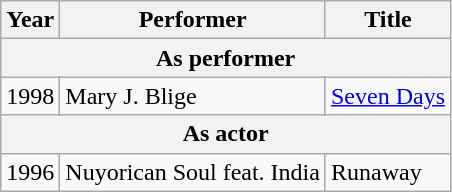<table class="wikitable">
<tr>
<th>Year</th>
<th>Performer</th>
<th>Title</th>
</tr>
<tr>
<th colspan="3">As performer</th>
</tr>
<tr>
<td>1998</td>
<td>Mary J. Blige</td>
<td><a href='#'>Seven Days</a></td>
</tr>
<tr>
<th colspan="3">As actor</th>
</tr>
<tr>
<td>1996</td>
<td>Nuyorican Soul feat. India</td>
<td>Runaway</td>
</tr>
</table>
